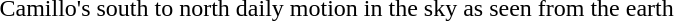<table>
<tr>
<td><br>Camillo's south to north daily motion in the sky as seen from the earth</td>
</tr>
</table>
